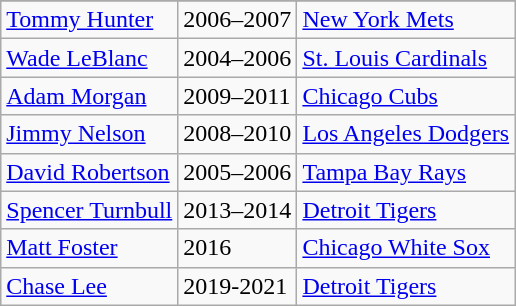<table class="wikitable">
<tr>
</tr>
<tr>
<td><a href='#'>Tommy Hunter</a></td>
<td>2006–2007</td>
<td><a href='#'>New York Mets</a></td>
</tr>
<tr>
<td><a href='#'>Wade LeBlanc</a></td>
<td>2004–2006</td>
<td><a href='#'>St. Louis Cardinals</a></td>
</tr>
<tr>
<td><a href='#'>Adam Morgan</a></td>
<td>2009–2011</td>
<td><a href='#'>Chicago Cubs</a></td>
</tr>
<tr>
<td><a href='#'>Jimmy Nelson</a></td>
<td>2008–2010</td>
<td><a href='#'>Los Angeles Dodgers</a></td>
</tr>
<tr>
<td><a href='#'>David Robertson</a></td>
<td>2005–2006</td>
<td><a href='#'>Tampa Bay Rays</a></td>
</tr>
<tr>
<td><a href='#'>Spencer Turnbull</a></td>
<td>2013–2014</td>
<td><a href='#'>Detroit Tigers</a></td>
</tr>
<tr>
<td><a href='#'>Matt Foster</a></td>
<td>2016</td>
<td><a href='#'>Chicago White Sox</a></td>
</tr>
<tr>
<td><a href='#'>Chase Lee</a></td>
<td>2019-2021</td>
<td><a href='#'>Detroit Tigers</a></td>
</tr>
</table>
